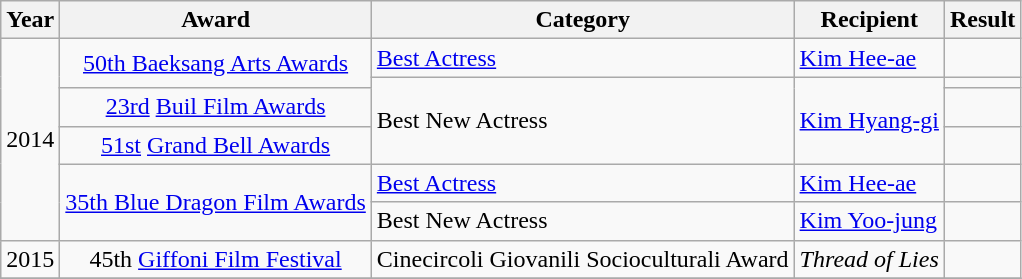<table class="wikitable">
<tr>
<th>Year</th>
<th>Award</th>
<th>Category</th>
<th>Recipient</th>
<th>Result</th>
</tr>
<tr>
<td rowspan=6>2014</td>
<td rowspan=2 style="text-align:center;"><a href='#'>50th Baeksang Arts Awards</a></td>
<td><a href='#'>Best Actress</a></td>
<td><a href='#'>Kim Hee-ae</a></td>
<td></td>
</tr>
<tr>
<td rowspan=3>Best New Actress</td>
<td rowspan=3><a href='#'>Kim Hyang-gi</a></td>
<td></td>
</tr>
<tr>
<td style="text-align:center;"><a href='#'>23rd</a> <a href='#'>Buil Film Awards</a></td>
<td></td>
</tr>
<tr>
<td style="text-align:center;"><a href='#'>51st</a> <a href='#'>Grand Bell Awards</a></td>
<td></td>
</tr>
<tr>
<td rowspan=2 style="text-align:center;"><a href='#'>35th Blue Dragon Film Awards</a></td>
<td><a href='#'>Best Actress</a></td>
<td><a href='#'>Kim Hee-ae</a></td>
<td></td>
</tr>
<tr>
<td>Best New Actress</td>
<td><a href='#'>Kim Yoo-jung</a></td>
<td></td>
</tr>
<tr>
<td>2015</td>
<td style="text-align:center;">45th <a href='#'>Giffoni Film Festival</a></td>
<td>Cinecircoli Giovanili Socioculturali Award</td>
<td><em>Thread of Lies</em></td>
<td></td>
</tr>
<tr>
</tr>
</table>
